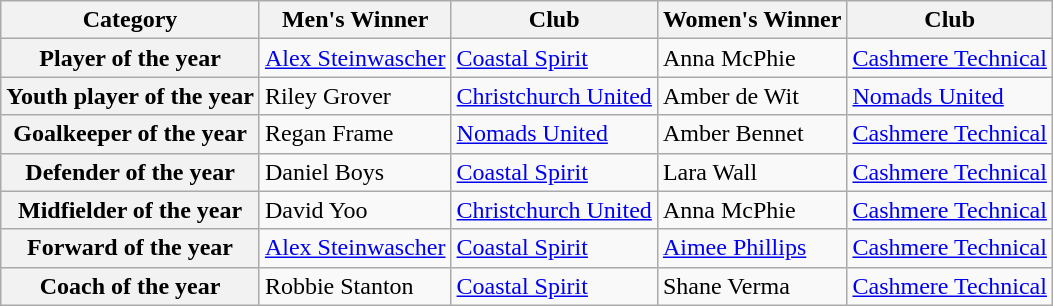<table class="wikitable">
<tr>
<th>Category</th>
<th>Men's Winner</th>
<th>Club</th>
<th>Women's Winner</th>
<th>Club</th>
</tr>
<tr>
<th>Player of the year</th>
<td><a href='#'>Alex Steinwascher</a></td>
<td><a href='#'>Coastal Spirit</a></td>
<td>Anna McPhie</td>
<td><a href='#'>Cashmere Technical</a></td>
</tr>
<tr>
<th>Youth player of the year</th>
<td>Riley Grover</td>
<td><a href='#'>Christchurch United</a></td>
<td>Amber de Wit</td>
<td><a href='#'>Nomads United</a></td>
</tr>
<tr>
<th>Goalkeeper of the year</th>
<td>Regan Frame</td>
<td><a href='#'>Nomads United</a></td>
<td>Amber Bennet</td>
<td><a href='#'>Cashmere Technical</a></td>
</tr>
<tr>
<th>Defender of the year</th>
<td>Daniel Boys</td>
<td><a href='#'>Coastal Spirit</a></td>
<td>Lara Wall</td>
<td><a href='#'>Cashmere Technical</a></td>
</tr>
<tr>
<th>Midfielder of the year</th>
<td>David Yoo</td>
<td><a href='#'>Christchurch United</a></td>
<td>Anna McPhie</td>
<td><a href='#'>Cashmere Technical</a></td>
</tr>
<tr>
<th>Forward of the year</th>
<td><a href='#'>Alex Steinwascher</a></td>
<td><a href='#'>Coastal Spirit</a></td>
<td><a href='#'>Aimee Phillips</a></td>
<td><a href='#'>Cashmere Technical</a></td>
</tr>
<tr>
<th>Coach of the year</th>
<td>Robbie Stanton</td>
<td><a href='#'>Coastal Spirit</a></td>
<td>Shane Verma</td>
<td><a href='#'>Cashmere Technical</a></td>
</tr>
</table>
